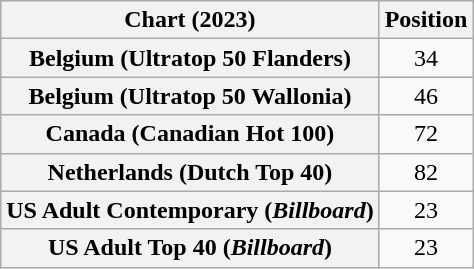<table class="wikitable sortable plainrowheaders" style="text-align:center">
<tr>
<th scope="col">Chart (2023)</th>
<th scope="col">Position</th>
</tr>
<tr>
<th scope="row">Belgium (Ultratop 50 Flanders)</th>
<td>34</td>
</tr>
<tr>
<th scope="row">Belgium (Ultratop 50 Wallonia)</th>
<td>46</td>
</tr>
<tr>
<th scope="row">Canada (Canadian Hot 100)</th>
<td>72</td>
</tr>
<tr>
<th scope="row">Netherlands (Dutch Top 40)</th>
<td>82</td>
</tr>
<tr>
<th scope="row">US Adult Contemporary (<em>Billboard</em>)</th>
<td>23</td>
</tr>
<tr>
<th scope="row">US Adult Top 40 (<em>Billboard</em>)</th>
<td>23</td>
</tr>
</table>
